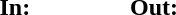<table>
<tr>
<td valign="top" width="20%"><br><strong>In:</strong></td>
<td valign="top" width="20%"><br><strong>Out:</strong></td>
</tr>
</table>
